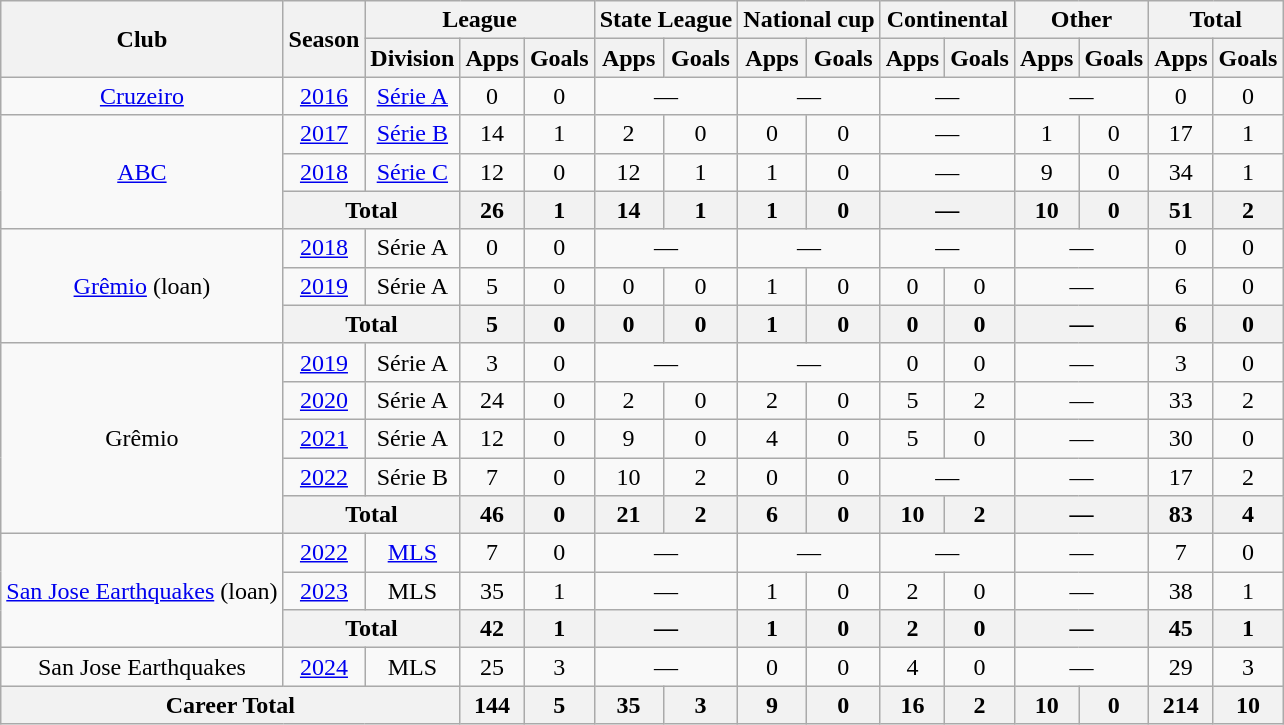<table class="wikitable" style="text-align: center;">
<tr>
<th rowspan="2">Club</th>
<th rowspan="2">Season</th>
<th colspan="3">League</th>
<th colspan="2">State League</th>
<th colspan="2">National cup</th>
<th colspan="2">Continental</th>
<th colspan="2">Other</th>
<th colspan="2">Total</th>
</tr>
<tr>
<th>Division</th>
<th>Apps</th>
<th>Goals</th>
<th>Apps</th>
<th>Goals</th>
<th>Apps</th>
<th>Goals</th>
<th>Apps</th>
<th>Goals</th>
<th>Apps</th>
<th>Goals</th>
<th>Apps</th>
<th>Goals</th>
</tr>
<tr>
<td><a href='#'>Cruzeiro</a></td>
<td><a href='#'>2016</a></td>
<td><a href='#'>Série A</a></td>
<td>0</td>
<td>0</td>
<td colspan="2">—</td>
<td colspan="2">—</td>
<td colspan="2">—</td>
<td colspan="2">—</td>
<td>0</td>
<td>0</td>
</tr>
<tr>
<td rowspan="3"><a href='#'>ABC</a></td>
<td><a href='#'>2017</a></td>
<td><a href='#'>Série B</a></td>
<td>14</td>
<td>1</td>
<td>2</td>
<td>0</td>
<td>0</td>
<td>0</td>
<td colspan="2">—</td>
<td>1</td>
<td>0</td>
<td>17</td>
<td>1</td>
</tr>
<tr>
<td><a href='#'>2018</a></td>
<td><a href='#'>Série C</a></td>
<td>12</td>
<td>0</td>
<td>12</td>
<td>1</td>
<td>1</td>
<td>0</td>
<td colspan="2">—</td>
<td>9</td>
<td>0</td>
<td>34</td>
<td>1</td>
</tr>
<tr>
<th colspan="2">Total</th>
<th>26</th>
<th>1</th>
<th>14</th>
<th>1</th>
<th>1</th>
<th>0</th>
<th colspan="2">—</th>
<th>10</th>
<th>0</th>
<th>51</th>
<th>2</th>
</tr>
<tr>
<td rowspan="3"><a href='#'>Grêmio</a> (loan)</td>
<td><a href='#'>2018</a></td>
<td>Série A</td>
<td>0</td>
<td>0</td>
<td colspan="2">—</td>
<td colspan="2">—</td>
<td colspan="2">—</td>
<td colspan="2">—</td>
<td>0</td>
<td>0</td>
</tr>
<tr>
<td><a href='#'>2019</a></td>
<td>Série A</td>
<td>5</td>
<td>0</td>
<td>0</td>
<td>0</td>
<td>1</td>
<td>0</td>
<td>0</td>
<td>0</td>
<td colspan="2">—</td>
<td>6</td>
<td>0</td>
</tr>
<tr>
<th colspan="2">Total</th>
<th>5</th>
<th>0</th>
<th>0</th>
<th>0</th>
<th>1</th>
<th>0</th>
<th>0</th>
<th>0</th>
<th colspan="2">—</th>
<th>6</th>
<th>0</th>
</tr>
<tr>
<td rowspan="5">Grêmio</td>
<td><a href='#'>2019</a></td>
<td>Série A</td>
<td>3</td>
<td>0</td>
<td colspan="2">—</td>
<td colspan="2">—</td>
<td>0</td>
<td>0</td>
<td colspan="2">—</td>
<td>3</td>
<td>0</td>
</tr>
<tr>
<td><a href='#'>2020</a></td>
<td>Série A</td>
<td>24</td>
<td>0</td>
<td>2</td>
<td>0</td>
<td>2</td>
<td>0</td>
<td>5</td>
<td>2</td>
<td colspan="2">—</td>
<td>33</td>
<td>2</td>
</tr>
<tr>
<td><a href='#'>2021</a></td>
<td>Série A</td>
<td>12</td>
<td>0</td>
<td>9</td>
<td>0</td>
<td>4</td>
<td>0</td>
<td>5</td>
<td>0</td>
<td colspan="2">—</td>
<td>30</td>
<td>0</td>
</tr>
<tr>
<td><a href='#'>2022</a></td>
<td>Série B</td>
<td>7</td>
<td>0</td>
<td>10</td>
<td>2</td>
<td>0</td>
<td>0</td>
<td colspan="2">—</td>
<td colspan="2">—</td>
<td>17</td>
<td>2</td>
</tr>
<tr>
<th colspan="2">Total</th>
<th>46</th>
<th>0</th>
<th>21</th>
<th>2</th>
<th>6</th>
<th>0</th>
<th>10</th>
<th>2</th>
<th colspan="2">—</th>
<th>83</th>
<th>4</th>
</tr>
<tr>
<td rowspan="3"><a href='#'>San Jose Earthquakes</a> (loan)</td>
<td><a href='#'>2022</a></td>
<td><a href='#'>MLS</a></td>
<td>7</td>
<td>0</td>
<td colspan="2">—</td>
<td colspan="2">—</td>
<td colspan="2">—</td>
<td colspan="2">—</td>
<td>7</td>
<td>0</td>
</tr>
<tr>
<td><a href='#'>2023</a></td>
<td>MLS</td>
<td>35</td>
<td>1</td>
<td colspan="2">—</td>
<td>1</td>
<td>0</td>
<td>2</td>
<td>0</td>
<td colspan="2">—</td>
<td>38</td>
<td>1</td>
</tr>
<tr>
<th colspan="2">Total</th>
<th>42</th>
<th>1</th>
<th colspan="2">—</th>
<th>1</th>
<th>0</th>
<th>2</th>
<th>0</th>
<th colspan="2">—</th>
<th>45</th>
<th>1</th>
</tr>
<tr>
<td>San Jose Earthquakes</td>
<td><a href='#'>2024</a></td>
<td>MLS</td>
<td>25</td>
<td>3</td>
<td colspan="2">—</td>
<td>0</td>
<td>0</td>
<td>4</td>
<td>0</td>
<td colspan="2">—</td>
<td>29</td>
<td>3</td>
</tr>
<tr>
<th colspan="3">Career Total</th>
<th>144</th>
<th>5</th>
<th>35</th>
<th>3</th>
<th>9</th>
<th>0</th>
<th>16</th>
<th>2</th>
<th>10</th>
<th>0</th>
<th>214</th>
<th>10</th>
</tr>
</table>
